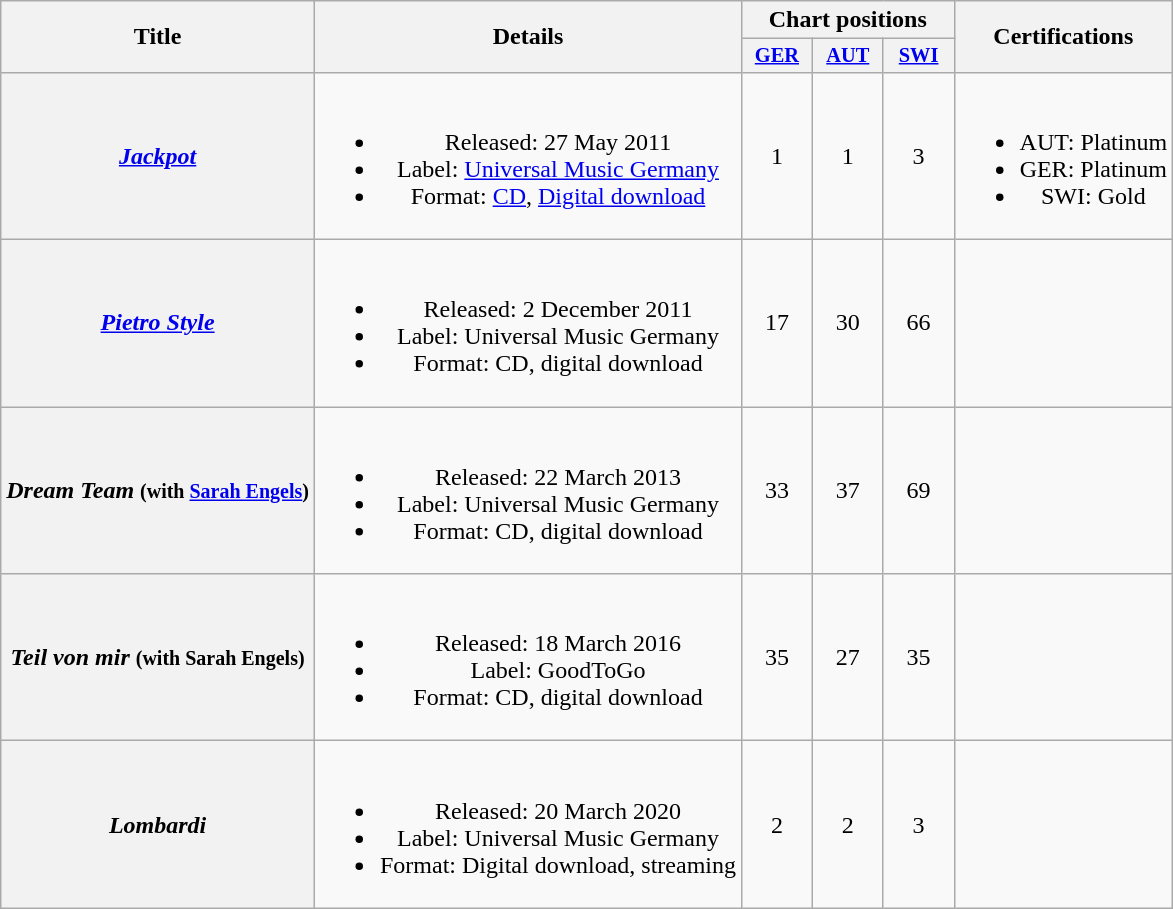<table class="wikitable plainrowheaders" style="text-align:center;">
<tr>
<th scope="col" rowspan="2">Title</th>
<th scope="col" rowspan="2">Details</th>
<th scope="col" colspan="3">Chart positions</th>
<th scope="col" rowspan="2">Certifications</th>
</tr>
<tr>
<th scope="col" style="width:3em;font-size:85%;"><a href='#'>GER</a><br></th>
<th scope="col" style="width:3em;font-size:85%;"><a href='#'>AUT</a><br></th>
<th scope="col" style="width:3em;font-size:85%;"><a href='#'>SWI</a><br></th>
</tr>
<tr>
<th scope="row"><em><a href='#'>Jackpot</a></em></th>
<td><br><ul><li>Released: 27 May 2011</li><li>Label: <a href='#'>Universal Music Germany</a></li><li>Format: <a href='#'>CD</a>, <a href='#'>Digital download</a></li></ul></td>
<td>1</td>
<td>1</td>
<td>3</td>
<td><br><ul><li>AUT: Platinum</li><li>GER: Platinum</li><li>SWI: Gold</li></ul></td>
</tr>
<tr>
<th scope="row"><em><a href='#'>Pietro Style</a></em></th>
<td><br><ul><li>Released: 2 December 2011</li><li>Label: Universal Music Germany</li><li>Format: CD, digital download</li></ul></td>
<td>17</td>
<td>30</td>
<td>66</td>
<td></td>
</tr>
<tr>
<th scope="row"><em>Dream Team</em> <small>(with <a href='#'>Sarah Engels</a>)</small></th>
<td><br><ul><li>Released: 22 March 2013</li><li>Label: Universal Music Germany</li><li>Format: CD, digital download</li></ul></td>
<td>33</td>
<td>37</td>
<td>69</td>
<td></td>
</tr>
<tr>
<th scope="row"><em>Teil von mir</em> <small>(with Sarah Engels)</small></th>
<td><br><ul><li>Released: 18 March 2016</li><li>Label: GoodToGo</li><li>Format: CD, digital download</li></ul></td>
<td>35</td>
<td>27</td>
<td>35</td>
<td></td>
</tr>
<tr>
<th scope="row"><em>Lombardi</em></th>
<td><br><ul><li>Released: 20 March 2020</li><li>Label: Universal Music Germany</li><li>Format: Digital download, streaming</li></ul></td>
<td>2</td>
<td>2</td>
<td>3</td>
<td></td>
</tr>
</table>
